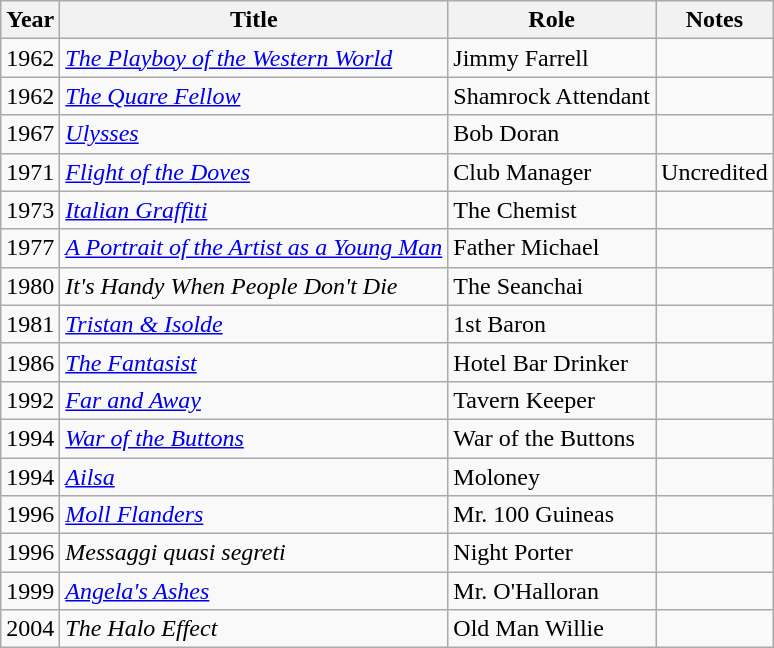<table class="wikitable sortable">
<tr>
<th>Year</th>
<th>Title</th>
<th>Role</th>
<th>Notes</th>
</tr>
<tr>
<td>1962</td>
<td><a href='#'><em>The Playboy of the Western World</em></a></td>
<td>Jimmy Farrell</td>
<td></td>
</tr>
<tr>
<td>1962</td>
<td><em><a href='#'>The Quare Fellow</a></em></td>
<td>Shamrock Attendant</td>
<td></td>
</tr>
<tr>
<td>1967</td>
<td><a href='#'><em>Ulysses</em></a></td>
<td>Bob Doran</td>
<td></td>
</tr>
<tr>
<td>1971</td>
<td><em><a href='#'>Flight of the Doves</a></em></td>
<td>Club Manager</td>
<td>Uncredited</td>
</tr>
<tr>
<td>1973</td>
<td><em><a href='#'>Italian Graffiti</a></em></td>
<td>The Chemist</td>
<td></td>
</tr>
<tr>
<td>1977</td>
<td><a href='#'><em>A Portrait of the Artist as a Young Man</em></a></td>
<td>Father Michael</td>
<td></td>
</tr>
<tr>
<td>1980</td>
<td><em>It's Handy When People Don't Die</em></td>
<td>The Seanchai</td>
<td></td>
</tr>
<tr>
<td>1981</td>
<td><a href='#'><em>Tristan & Isolde</em></a></td>
<td>1st Baron</td>
<td></td>
</tr>
<tr>
<td>1986</td>
<td><em><a href='#'>The Fantasist</a></em></td>
<td>Hotel Bar Drinker</td>
<td></td>
</tr>
<tr>
<td>1992</td>
<td><em><a href='#'>Far and Away</a></em></td>
<td>Tavern Keeper</td>
<td></td>
</tr>
<tr>
<td>1994</td>
<td><a href='#'><em>War of the Buttons</em></a></td>
<td>War of the Buttons</td>
<td></td>
</tr>
<tr>
<td>1994</td>
<td><a href='#'><em>Ailsa</em></a></td>
<td>Moloney</td>
<td></td>
</tr>
<tr>
<td>1996</td>
<td><a href='#'><em>Moll Flanders</em></a></td>
<td>Mr. 100 Guineas</td>
<td></td>
</tr>
<tr>
<td>1996</td>
<td><em>Messaggi quasi segreti</em></td>
<td>Night Porter</td>
<td></td>
</tr>
<tr>
<td>1999</td>
<td><a href='#'><em>Angela's Ashes</em></a></td>
<td>Mr. O'Halloran</td>
<td></td>
</tr>
<tr>
<td>2004</td>
<td><em>The Halo Effect</em></td>
<td>Old Man Willie</td>
<td></td>
</tr>
</table>
